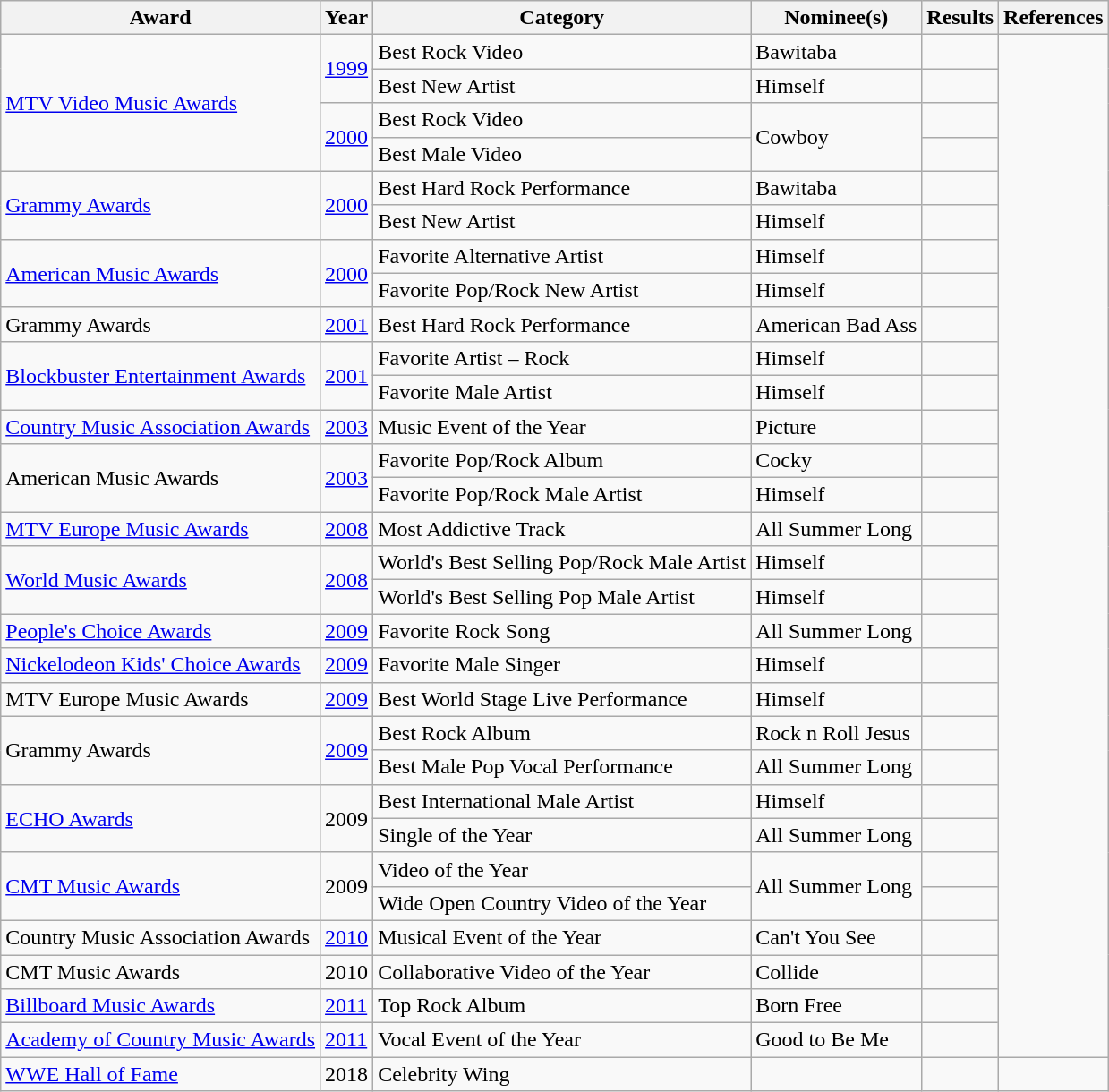<table class="wikitable sortable">
<tr>
<th>Award</th>
<th>Year</th>
<th>Category</th>
<th>Nominee(s)</th>
<th class="unsortable">Results</th>
<th>References</th>
</tr>
<tr>
<td rowspan="4"><a href='#'>MTV Video Music Awards</a></td>
<td rowspan="2"><a href='#'>1999</a></td>
<td>Best Rock Video</td>
<td>Bawitaba</td>
<td></td>
<td rowspan="30"></td>
</tr>
<tr>
<td>Best New Artist</td>
<td>Himself</td>
<td></td>
</tr>
<tr>
<td rowspan="2"><a href='#'>2000</a></td>
<td>Best Rock Video</td>
<td rowspan="2">Cowboy</td>
<td></td>
</tr>
<tr>
<td>Best Male Video</td>
<td></td>
</tr>
<tr>
<td rowspan="2"><a href='#'>Grammy Awards</a></td>
<td rowspan="2"><a href='#'>2000</a></td>
<td>Best Hard Rock Performance</td>
<td>Bawitaba</td>
<td></td>
</tr>
<tr>
<td>Best New Artist</td>
<td>Himself</td>
<td></td>
</tr>
<tr>
<td rowspan="2"><a href='#'>American Music Awards</a></td>
<td rowspan="2"><a href='#'>2000</a></td>
<td>Favorite Alternative Artist</td>
<td>Himself</td>
<td></td>
</tr>
<tr>
<td>Favorite Pop/Rock New Artist</td>
<td>Himself</td>
<td></td>
</tr>
<tr>
<td>Grammy Awards</td>
<td><a href='#'>2001</a></td>
<td>Best Hard Rock Performance</td>
<td>American Bad Ass</td>
<td></td>
</tr>
<tr>
<td rowspan="2"><a href='#'>Blockbuster Entertainment Awards</a></td>
<td rowspan="2"><a href='#'>2001</a></td>
<td>Favorite Artist – Rock</td>
<td>Himself</td>
<td></td>
</tr>
<tr>
<td>Favorite Male Artist</td>
<td>Himself</td>
<td></td>
</tr>
<tr>
<td><a href='#'>Country Music Association Awards</a></td>
<td><a href='#'>2003</a></td>
<td>Music Event of the Year</td>
<td>Picture</td>
<td></td>
</tr>
<tr>
<td rowspan="2">American Music Awards</td>
<td rowspan="2"><a href='#'>2003</a></td>
<td>Favorite Pop/Rock Album</td>
<td>Cocky</td>
<td></td>
</tr>
<tr>
<td>Favorite Pop/Rock Male Artist</td>
<td>Himself</td>
<td></td>
</tr>
<tr>
<td><a href='#'>MTV Europe Music Awards</a></td>
<td><a href='#'>2008</a></td>
<td>Most Addictive Track</td>
<td>All Summer Long</td>
<td></td>
</tr>
<tr>
<td rowspan="2"><a href='#'>World Music Awards</a></td>
<td rowspan="2"><a href='#'>2008</a></td>
<td>World's Best Selling Pop/Rock Male Artist</td>
<td>Himself</td>
<td></td>
</tr>
<tr>
<td>World's Best Selling Pop Male Artist</td>
<td>Himself</td>
<td></td>
</tr>
<tr>
<td><a href='#'>People's Choice Awards</a></td>
<td><a href='#'>2009</a></td>
<td>Favorite Rock Song</td>
<td>All Summer Long</td>
<td></td>
</tr>
<tr>
<td><a href='#'>Nickelodeon Kids' Choice Awards</a></td>
<td><a href='#'>2009</a></td>
<td>Favorite Male Singer</td>
<td>Himself</td>
<td></td>
</tr>
<tr>
<td>MTV Europe Music Awards</td>
<td><a href='#'>2009</a></td>
<td>Best World Stage Live Performance</td>
<td>Himself</td>
<td></td>
</tr>
<tr>
<td rowspan="2">Grammy Awards</td>
<td rowspan="2"><a href='#'>2009</a></td>
<td>Best Rock Album</td>
<td>Rock n Roll Jesus</td>
<td></td>
</tr>
<tr>
<td>Best Male Pop Vocal Performance</td>
<td>All Summer Long</td>
<td></td>
</tr>
<tr>
<td rowspan="2"><a href='#'>ECHO Awards</a></td>
<td rowspan="2">2009</td>
<td>Best International Male Artist</td>
<td>Himself</td>
<td></td>
</tr>
<tr>
<td>Single of the Year</td>
<td>All Summer Long</td>
<td></td>
</tr>
<tr>
<td rowspan="2"><a href='#'>CMT Music Awards</a></td>
<td rowspan="2">2009</td>
<td>Video of the Year</td>
<td rowspan="2">All Summer Long</td>
<td></td>
</tr>
<tr>
<td>Wide Open Country Video of the Year</td>
<td></td>
</tr>
<tr>
<td>Country Music Association Awards</td>
<td><a href='#'>2010</a></td>
<td>Musical Event of the Year</td>
<td>Can't You See</td>
<td></td>
</tr>
<tr>
<td>CMT Music Awards</td>
<td>2010</td>
<td>Collaborative Video of the Year</td>
<td>Collide</td>
<td></td>
</tr>
<tr>
<td><a href='#'>Billboard Music Awards</a></td>
<td><a href='#'>2011</a></td>
<td>Top Rock Album</td>
<td>Born Free</td>
<td></td>
</tr>
<tr>
<td><a href='#'>Academy of Country Music Awards</a></td>
<td><a href='#'>2011</a></td>
<td>Vocal Event of the Year</td>
<td>Good to Be Me</td>
<td></td>
</tr>
<tr>
<td><a href='#'>WWE Hall of Fame</a></td>
<td>2018</td>
<td>Celebrity Wing</td>
<td></td>
<td></td>
</tr>
</table>
